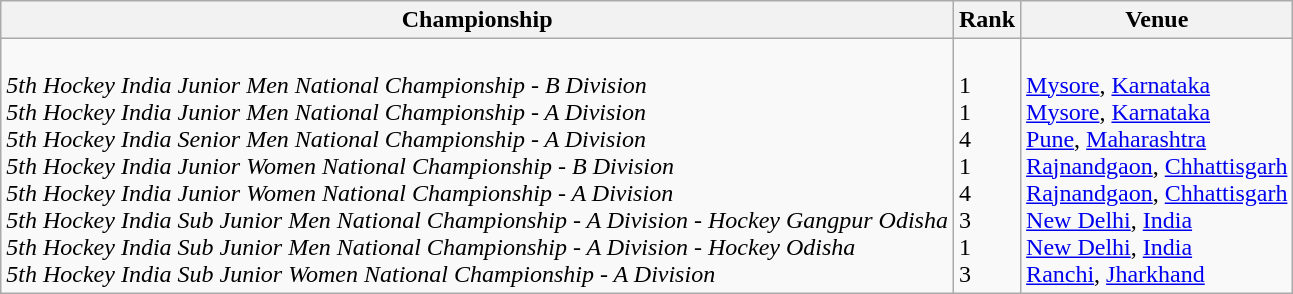<table class="wikitable" style="text-align: left;">
<tr>
<th>Championship</th>
<th>Rank</th>
<th>Venue</th>
</tr>
<tr>
<td><br><em>5th Hockey India Junior Men National Championship - B Division</em> <br>
<em>5th Hockey India Junior Men National Championship - A Division</em> <br>
<em>5th Hockey India Senior Men National Championship - A Division</em> <br>
<em>5th Hockey India Junior Women National Championship - B Division</em> <br>
<em>5th Hockey India Junior Women National Championship - A Division</em> <br>
<em>5th Hockey India Sub Junior Men National Championship - A Division - Hockey Gangpur Odisha</em> <br>
<em>5th Hockey India Sub Junior Men National Championship - A Division - Hockey Odisha</em> <br> 
<em>5th Hockey India Sub Junior Women National Championship - A Division</em></td>
<td><div><br>1 <br>
1 <br>
4 <br>
1 <br>
4 <br>
3 <br>
1 <br>
3</div></td>
<td><br><a href='#'>Mysore</a>, <a href='#'>Karnataka</a><br>
<a href='#'>Mysore</a>, <a href='#'>Karnataka</a><br>
<a href='#'>Pune</a>, <a href='#'>Maharashtra</a><br>
<a href='#'>Rajnandgaon</a>, <a href='#'>Chhattisgarh</a><br>
<a href='#'>Rajnandgaon</a>, <a href='#'>Chhattisgarh</a><br>
<a href='#'>New Delhi</a>, <a href='#'>India</a> <br>
<a href='#'>New Delhi</a>, <a href='#'>India</a> <br>
<a href='#'>Ranchi</a>, <a href='#'>Jharkhand</a></td>
</tr>
</table>
